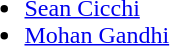<table>
<tr style="vertical-align:top">
<td><br><ul><li><a href='#'>Sean Cicchi</a></li><li><a href='#'>Mohan Gandhi</a></li></ul></td>
</tr>
</table>
